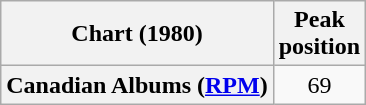<table class="wikitable sortable plainrowheaders">
<tr>
<th scope="col">Chart (1980)</th>
<th scope="col">Peak<br>position</th>
</tr>
<tr>
<th scope="row">Canadian Albums (<a href='#'>RPM</a>)</th>
<td align="center">69</td>
</tr>
</table>
